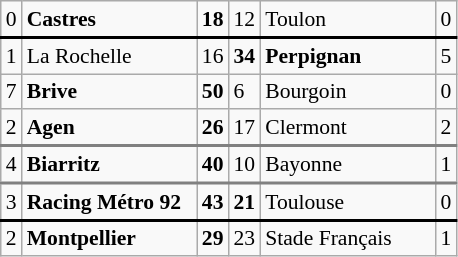<table class="wikitable left" cellpadding="0" cellspacing="0" style="font-size:90%;">
<tr>
<td>0</td>
<td width="110px"><strong>Castres</strong></td>
<td><strong>18</strong></td>
<td>12</td>
<td width="110px">Toulon</td>
<td>0</td>
</tr>
<tr style="border-top:2px solid black;">
<td>1</td>
<td>La Rochelle</td>
<td>16</td>
<td><strong>34</strong></td>
<td><strong>Perpignan</strong></td>
<td>5</td>
</tr>
<tr>
<td>7</td>
<td><strong>Brive</strong></td>
<td><strong>50</strong></td>
<td>6</td>
<td>Bourgoin</td>
<td>0</td>
</tr>
<tr>
<td>2</td>
<td><strong>Agen</strong></td>
<td><strong>26</strong></td>
<td>17</td>
<td>Clermont</td>
<td>2</td>
</tr>
<tr style="border-top:2px solid grey;">
<td>4</td>
<td><strong>Biarritz</strong></td>
<td><strong>40</strong></td>
<td>10</td>
<td>Bayonne</td>
<td>1</td>
</tr>
<tr style="border-top:2px solid grey;">
<td>3</td>
<td><strong>Racing Métro 92</strong></td>
<td><strong>43</strong></td>
<td><strong>21</strong></td>
<td>Toulouse</td>
<td>0</td>
</tr>
<tr style="border-top:2px solid black;">
<td>2</td>
<td><strong>Montpellier</strong></td>
<td><strong>29</strong></td>
<td>23</td>
<td>Stade Français</td>
<td>1</td>
</tr>
</table>
